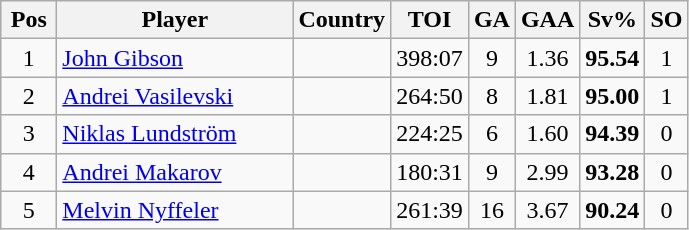<table class="wikitable sortable" style="text-align: center;">
<tr>
<th width=30>Pos</th>
<th width=150>Player</th>
<th>Country</th>
<th width=20>TOI</th>
<th width=20>GA</th>
<th width=20>GAA</th>
<th width=20>Sv%</th>
<th width=20>SO</th>
</tr>
<tr>
<td>1</td>
<td align=left><a href='#'>John Gibson</a></td>
<td align=left></td>
<td>398:07</td>
<td>9</td>
<td>1.36</td>
<td><strong>95.54</strong></td>
<td>1</td>
</tr>
<tr>
<td>2</td>
<td align=left><a href='#'>Andrei Vasilevski</a></td>
<td align=left></td>
<td>264:50</td>
<td>8</td>
<td>1.81</td>
<td><strong>95.00</strong></td>
<td>1</td>
</tr>
<tr>
<td>3</td>
<td align=left><a href='#'>Niklas Lundström</a></td>
<td align=left></td>
<td>224:25</td>
<td>6</td>
<td>1.60</td>
<td><strong>94.39</strong></td>
<td>0</td>
</tr>
<tr>
<td>4</td>
<td align=left><a href='#'>Andrei Makarov</a></td>
<td align=left></td>
<td>180:31</td>
<td>9</td>
<td>2.99</td>
<td><strong>93.28</strong></td>
<td>0</td>
</tr>
<tr>
<td>5</td>
<td align=left><a href='#'>Melvin Nyffeler</a></td>
<td align=left></td>
<td>261:39</td>
<td>16</td>
<td>3.67</td>
<td><strong>90.24</strong></td>
<td>0</td>
</tr>
</table>
